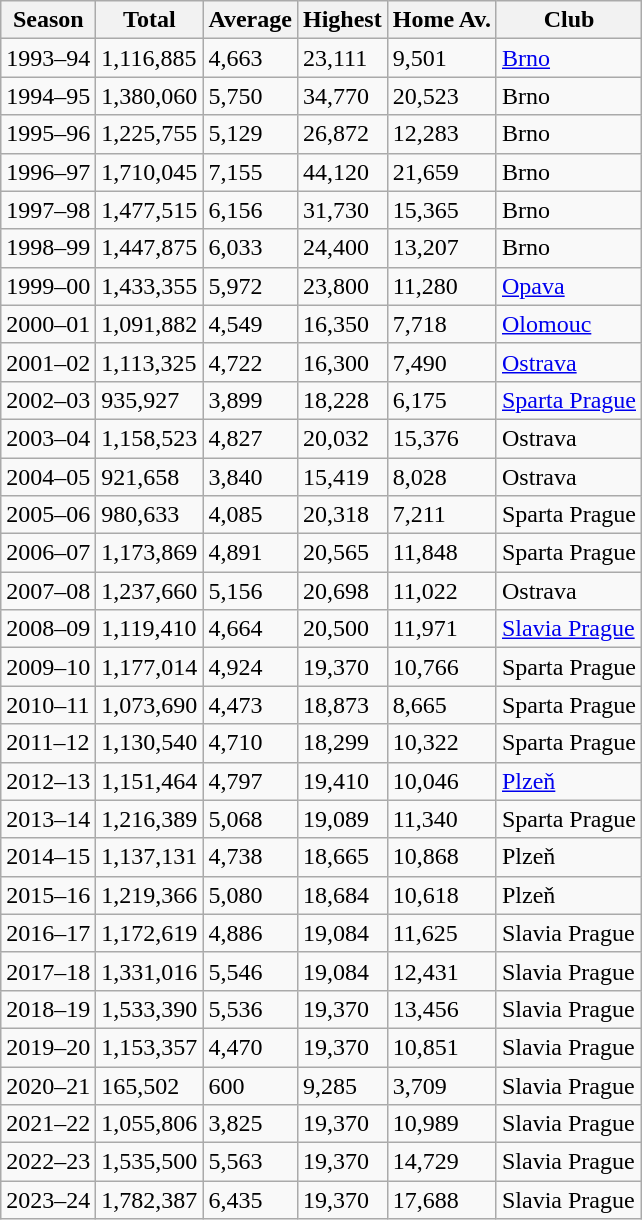<table class="wikitable sortable mw-collapsible">
<tr>
<th>Season</th>
<th>Total</th>
<th>Average</th>
<th>Highest</th>
<th>Home Av.</th>
<th>Club</th>
</tr>
<tr>
<td>1993–94</td>
<td>1,116,885</td>
<td>4,663</td>
<td>23,111</td>
<td>9,501</td>
<td><a href='#'>Brno</a></td>
</tr>
<tr>
<td>1994–95</td>
<td>1,380,060</td>
<td>5,750</td>
<td>34,770</td>
<td>20,523</td>
<td>Brno</td>
</tr>
<tr>
<td>1995–96</td>
<td>1,225,755</td>
<td>5,129</td>
<td>26,872</td>
<td>12,283</td>
<td>Brno</td>
</tr>
<tr>
<td>1996–97</td>
<td>1,710,045</td>
<td>7,155</td>
<td>44,120</td>
<td>21,659</td>
<td>Brno</td>
</tr>
<tr>
<td>1997–98</td>
<td>1,477,515</td>
<td>6,156</td>
<td>31,730</td>
<td>15,365</td>
<td>Brno</td>
</tr>
<tr>
<td>1998–99</td>
<td>1,447,875</td>
<td>6,033</td>
<td>24,400</td>
<td>13,207</td>
<td>Brno</td>
</tr>
<tr>
<td>1999–00</td>
<td>1,433,355</td>
<td>5,972</td>
<td>23,800</td>
<td>11,280</td>
<td><a href='#'>Opava</a></td>
</tr>
<tr>
<td>2000–01</td>
<td>1,091,882</td>
<td>4,549</td>
<td>16,350</td>
<td>7,718</td>
<td><a href='#'>Olomouc</a></td>
</tr>
<tr>
<td>2001–02</td>
<td>1,113,325</td>
<td>4,722</td>
<td>16,300</td>
<td>7,490</td>
<td><a href='#'>Ostrava</a></td>
</tr>
<tr>
<td>2002–03</td>
<td>935,927</td>
<td>3,899</td>
<td>18,228</td>
<td>6,175</td>
<td><a href='#'>Sparta Prague</a></td>
</tr>
<tr>
<td>2003–04</td>
<td>1,158,523</td>
<td>4,827</td>
<td>20,032</td>
<td>15,376</td>
<td>Ostrava</td>
</tr>
<tr>
<td>2004–05</td>
<td>921,658</td>
<td>3,840</td>
<td>15,419</td>
<td>8,028</td>
<td>Ostrava</td>
</tr>
<tr>
<td>2005–06</td>
<td>980,633</td>
<td>4,085</td>
<td>20,318</td>
<td>7,211</td>
<td>Sparta Prague</td>
</tr>
<tr>
<td>2006–07</td>
<td>1,173,869</td>
<td>4,891</td>
<td>20,565</td>
<td>11,848</td>
<td>Sparta Prague</td>
</tr>
<tr>
<td>2007–08</td>
<td>1,237,660</td>
<td>5,156</td>
<td>20,698</td>
<td>11,022</td>
<td>Ostrava</td>
</tr>
<tr>
<td>2008–09</td>
<td>1,119,410</td>
<td>4,664</td>
<td>20,500</td>
<td>11,971</td>
<td><a href='#'>Slavia Prague</a></td>
</tr>
<tr>
<td>2009–10</td>
<td>1,177,014</td>
<td>4,924</td>
<td>19,370</td>
<td>10,766</td>
<td>Sparta Prague</td>
</tr>
<tr>
<td>2010–11</td>
<td>1,073,690</td>
<td>4,473</td>
<td>18,873</td>
<td>8,665</td>
<td>Sparta Prague</td>
</tr>
<tr>
<td>2011–12</td>
<td>1,130,540</td>
<td>4,710</td>
<td>18,299</td>
<td>10,322</td>
<td>Sparta Prague</td>
</tr>
<tr>
<td>2012–13</td>
<td>1,151,464</td>
<td>4,797</td>
<td>19,410</td>
<td>10,046</td>
<td><a href='#'>Plzeň</a></td>
</tr>
<tr>
<td>2013–14</td>
<td>1,216,389</td>
<td>5,068</td>
<td>19,089</td>
<td>11,340</td>
<td>Sparta Prague</td>
</tr>
<tr>
<td>2014–15</td>
<td>1,137,131</td>
<td>4,738</td>
<td>18,665</td>
<td>10,868</td>
<td>Plzeň</td>
</tr>
<tr>
<td>2015–16</td>
<td>1,219,366</td>
<td>5,080</td>
<td>18,684</td>
<td>10,618</td>
<td>Plzeň</td>
</tr>
<tr>
<td>2016–17</td>
<td>1,172,619</td>
<td>4,886</td>
<td>19,084</td>
<td>11,625</td>
<td>Slavia Prague</td>
</tr>
<tr>
<td>2017–18</td>
<td>1,331,016</td>
<td>5,546</td>
<td>19,084</td>
<td>12,431</td>
<td>Slavia Prague</td>
</tr>
<tr>
<td>2018–19</td>
<td>1,533,390</td>
<td>5,536</td>
<td>19,370</td>
<td>13,456</td>
<td>Slavia Prague</td>
</tr>
<tr>
<td>2019–20</td>
<td>1,153,357</td>
<td>4,470</td>
<td>19,370</td>
<td>10,851</td>
<td>Slavia Prague</td>
</tr>
<tr>
<td>2020–21</td>
<td>165,502</td>
<td>600</td>
<td>9,285</td>
<td>3,709</td>
<td>Slavia Prague</td>
</tr>
<tr>
<td>2021–22</td>
<td>1,055,806</td>
<td>3,825</td>
<td>19,370</td>
<td>10,989</td>
<td>Slavia Prague</td>
</tr>
<tr>
<td>2022–23</td>
<td>1,535,500</td>
<td>5,563</td>
<td>19,370</td>
<td>14,729</td>
<td>Slavia Prague</td>
</tr>
<tr>
<td>2023–24</td>
<td>1,782,387</td>
<td>6,435</td>
<td>19,370</td>
<td>17,688</td>
<td>Slavia Prague</td>
</tr>
</table>
